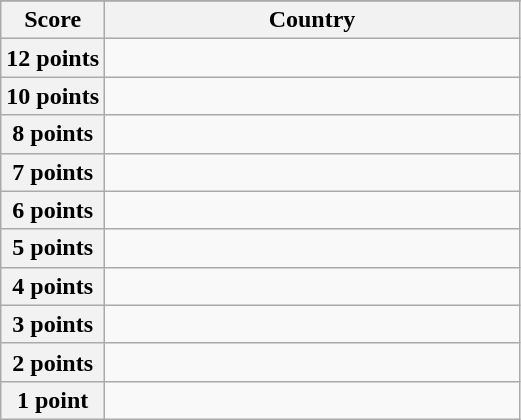<table class="wikitable">
<tr>
</tr>
<tr>
<th scope="col" width="20%">Score</th>
<th scope="col">Country</th>
</tr>
<tr>
<th scope="row">12 points</th>
<td></td>
</tr>
<tr>
<th scope="row">10 points</th>
<td></td>
</tr>
<tr>
<th scope="row">8 points</th>
<td></td>
</tr>
<tr>
<th scope="row">7 points</th>
<td></td>
</tr>
<tr>
<th scope="row">6 points</th>
<td></td>
</tr>
<tr>
<th scope="row">5 points</th>
<td></td>
</tr>
<tr>
<th scope="row">4 points</th>
<td></td>
</tr>
<tr>
<th scope="row">3 points</th>
<td></td>
</tr>
<tr>
<th scope="row">2 points</th>
<td></td>
</tr>
<tr>
<th scope="row">1 point</th>
<td></td>
</tr>
</table>
